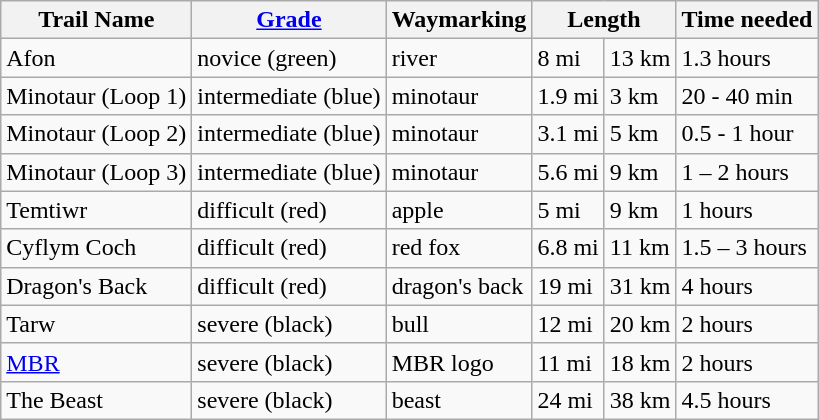<table class="wikitable">
<tr>
<th>Trail Name</th>
<th><a href='#'>Grade</a></th>
<th>Waymarking</th>
<th colspan="2">Length</th>
<th>Time needed</th>
</tr>
<tr>
<td>Afon</td>
<td>novice (green)</td>
<td>river</td>
<td>8 mi</td>
<td>13 km</td>
<td>1.3 hours</td>
</tr>
<tr>
<td>Minotaur (Loop 1)</td>
<td>intermediate (blue)</td>
<td>minotaur</td>
<td>1.9 mi</td>
<td>3 km</td>
<td>20 - 40 min</td>
</tr>
<tr>
<td>Minotaur (Loop 2)</td>
<td>intermediate (blue)</td>
<td>minotaur</td>
<td>3.1 mi</td>
<td>5 km</td>
<td>0.5 - 1 hour</td>
</tr>
<tr>
<td>Minotaur (Loop 3)</td>
<td>intermediate (blue)</td>
<td>minotaur</td>
<td>5.6 mi</td>
<td>9 km</td>
<td>1 – 2 hours</td>
</tr>
<tr>
<td>Temtiwr</td>
<td>difficult (red)</td>
<td>apple</td>
<td>5 mi</td>
<td>9 km</td>
<td>1 hours</td>
</tr>
<tr>
<td>Cyflym Coch</td>
<td>difficult (red)</td>
<td>red fox</td>
<td>6.8 mi</td>
<td>11 km</td>
<td>1.5 – 3 hours</td>
</tr>
<tr>
<td>Dragon's Back</td>
<td>difficult (red)</td>
<td>dragon's back</td>
<td>19 mi</td>
<td>31 km</td>
<td>4 hours</td>
</tr>
<tr>
<td>Tarw</td>
<td>severe (black)</td>
<td>bull</td>
<td>12 mi</td>
<td>20 km</td>
<td>2 hours</td>
</tr>
<tr>
<td><a href='#'>MBR</a></td>
<td>severe (black)</td>
<td>MBR logo</td>
<td>11 mi</td>
<td>18 km</td>
<td>2 hours</td>
</tr>
<tr>
<td>The Beast</td>
<td>severe (black)</td>
<td>beast</td>
<td>24 mi</td>
<td>38 km</td>
<td>4.5 hours</td>
</tr>
</table>
